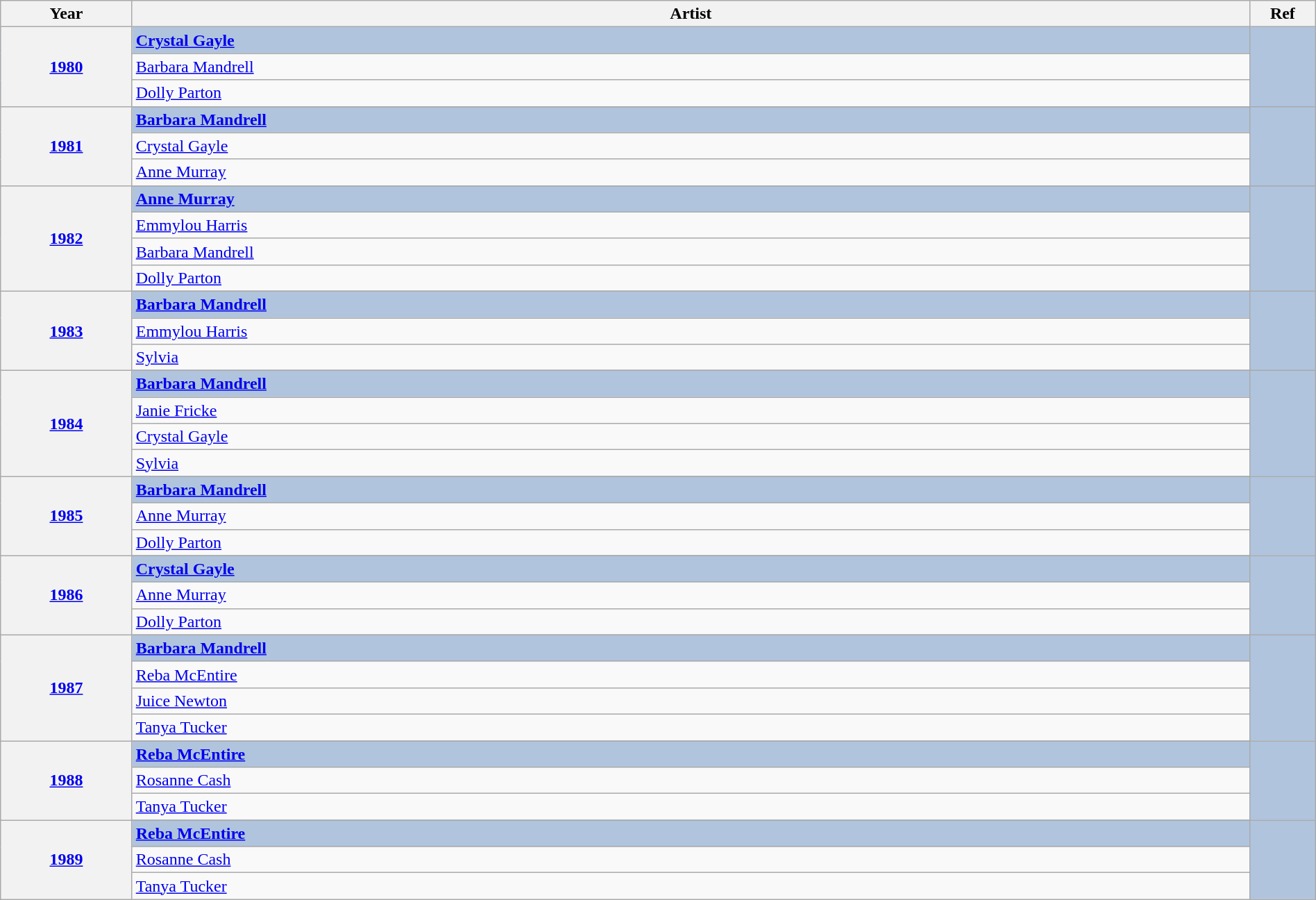<table class="wikitable" width="100%">
<tr>
<th width="10%">Year</th>
<th width="85%">Artist</th>
<th width="5%">Ref</th>
</tr>
<tr style="background:#B0C4DE">
<th rowspan="3"><a href='#'>1980<br></a></th>
<td><strong><a href='#'>Crystal Gayle</a></strong></td>
<td rowspan="4" align="center"></td>
</tr>
<tr>
<td><a href='#'>Barbara Mandrell</a></td>
</tr>
<tr>
<td><a href='#'>Dolly Parton</a></td>
</tr>
<tr>
<th rowspan="4" align="center"><a href='#'>1981<br></a></th>
</tr>
<tr style="background:#B0C4DE">
<td><strong><a href='#'>Barbara Mandrell</a></strong></td>
<td rowspan="4" align="center"></td>
</tr>
<tr>
<td><a href='#'>Crystal Gayle</a></td>
</tr>
<tr>
<td><a href='#'>Anne Murray</a></td>
</tr>
<tr>
<th rowspan="5" align="center"><a href='#'>1982<br></a></th>
</tr>
<tr style="background:#B0C4DE">
<td><strong><a href='#'>Anne Murray</a></strong></td>
<td rowspan="5" align="center"></td>
</tr>
<tr>
<td><a href='#'>Emmylou Harris</a></td>
</tr>
<tr>
<td><a href='#'>Barbara Mandrell</a></td>
</tr>
<tr>
<td><a href='#'>Dolly Parton</a></td>
</tr>
<tr>
<th rowspan="4" align="center"><a href='#'>1983<br></a></th>
</tr>
<tr style="background:#B0C4DE">
<td><strong><a href='#'>Barbara Mandrell</a></strong></td>
<td rowspan="4" align="center"></td>
</tr>
<tr>
<td><a href='#'>Emmylou Harris</a></td>
</tr>
<tr>
<td><a href='#'>Sylvia</a></td>
</tr>
<tr>
<th rowspan="5" align="center"><a href='#'>1984<br></a></th>
</tr>
<tr style="background:#B0C4DE">
<td><strong><a href='#'>Barbara Mandrell</a></strong></td>
<td rowspan="5" align="center"></td>
</tr>
<tr>
<td><a href='#'>Janie Fricke</a></td>
</tr>
<tr>
<td><a href='#'>Crystal Gayle</a></td>
</tr>
<tr>
<td><a href='#'>Sylvia</a></td>
</tr>
<tr>
<th rowspan="4" align="center"><a href='#'>1985<br></a></th>
</tr>
<tr style="background:#B0C4DE">
<td><strong><a href='#'>Barbara Mandrell</a></strong></td>
<td rowspan="4" align="center"></td>
</tr>
<tr>
<td><a href='#'>Anne Murray</a></td>
</tr>
<tr>
<td><a href='#'>Dolly Parton</a></td>
</tr>
<tr>
<th rowspan="4" align="center"><a href='#'>1986<br></a></th>
</tr>
<tr style="background:#B0C4DE">
<td><strong><a href='#'>Crystal Gayle</a></strong></td>
<td rowspan="4" align="center"></td>
</tr>
<tr>
<td><a href='#'>Anne Murray</a></td>
</tr>
<tr>
<td><a href='#'>Dolly Parton</a></td>
</tr>
<tr>
<th rowspan="5" align="center"><a href='#'>1987<br></a></th>
</tr>
<tr style="background:#B0C4DE">
<td><strong><a href='#'>Barbara Mandrell</a></strong></td>
<td rowspan="5" align="center"></td>
</tr>
<tr>
<td><a href='#'>Reba McEntire</a></td>
</tr>
<tr>
<td><a href='#'>Juice Newton</a></td>
</tr>
<tr>
<td><a href='#'>Tanya Tucker</a></td>
</tr>
<tr>
<th rowspan="4" align="center"><a href='#'>1988<br></a></th>
</tr>
<tr style="background:#B0C4DE">
<td><strong><a href='#'>Reba McEntire</a></strong></td>
<td rowspan="4" align="center"></td>
</tr>
<tr>
<td><a href='#'>Rosanne Cash</a></td>
</tr>
<tr>
<td><a href='#'>Tanya Tucker</a></td>
</tr>
<tr>
<th rowspan="4" align="center"><a href='#'>1989<br></a></th>
</tr>
<tr style="background:#B0C4DE">
<td><strong><a href='#'>Reba McEntire</a></strong></td>
<td rowspan="4" align="center"></td>
</tr>
<tr>
<td><a href='#'>Rosanne Cash</a></td>
</tr>
<tr>
<td><a href='#'>Tanya Tucker</a></td>
</tr>
</table>
